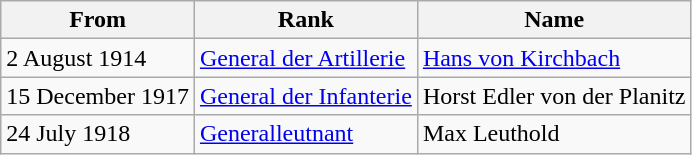<table class="wikitable">
<tr>
<th>From</th>
<th>Rank</th>
<th>Name</th>
</tr>
<tr>
<td>2 August 1914</td>
<td><a href='#'>General der Artillerie</a></td>
<td><a href='#'>Hans von Kirchbach</a></td>
</tr>
<tr>
<td>15 December 1917</td>
<td><a href='#'>General der Infanterie</a></td>
<td>Horst Edler von der Planitz</td>
</tr>
<tr>
<td>24 July 1918</td>
<td><a href='#'>Generalleutnant</a></td>
<td>Max Leuthold</td>
</tr>
</table>
